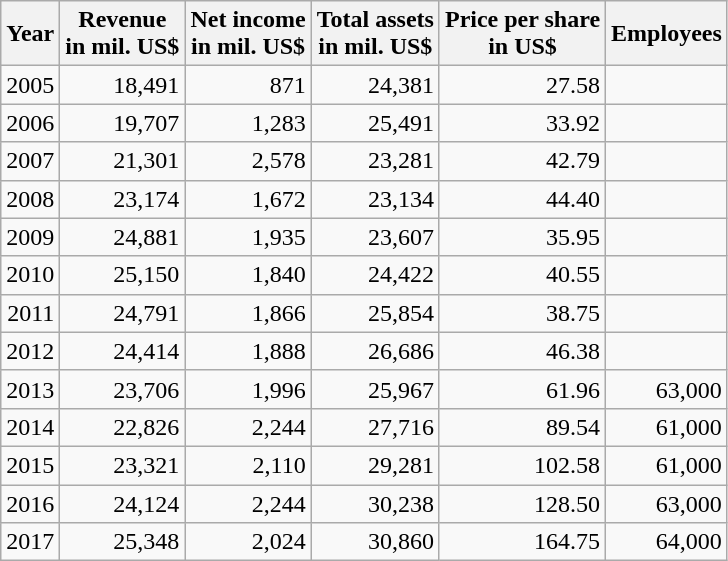<table class="wikitable float-left" style="text-align: right;">
<tr>
<th>Year</th>
<th>Revenue<br>in mil. US$</th>
<th>Net income<br>in mil. US$</th>
<th>Total assets<br>in mil. US$</th>
<th>Price per share<br>in US$</th>
<th>Employees</th>
</tr>
<tr>
<td>2005</td>
<td>18,491</td>
<td>871</td>
<td>24,381</td>
<td>27.58</td>
<td></td>
</tr>
<tr>
<td>2006</td>
<td>19,707</td>
<td>1,283</td>
<td>25,491</td>
<td>33.92</td>
<td></td>
</tr>
<tr>
<td>2007</td>
<td>21,301</td>
<td>2,578</td>
<td>23,281</td>
<td>42.79</td>
<td></td>
</tr>
<tr>
<td>2008</td>
<td>23,174</td>
<td>1,672</td>
<td>23,134</td>
<td>44.40</td>
<td></td>
</tr>
<tr>
<td>2009</td>
<td>24,881</td>
<td>1,935</td>
<td>23,607</td>
<td>35.95</td>
<td></td>
</tr>
<tr>
<td>2010</td>
<td>25,150</td>
<td>1,840</td>
<td>24,422</td>
<td>40.55</td>
<td></td>
</tr>
<tr>
<td>2011</td>
<td>24,791</td>
<td>1,866</td>
<td>25,854</td>
<td>38.75</td>
<td></td>
</tr>
<tr>
<td>2012</td>
<td>24,414</td>
<td>1,888</td>
<td>26,686</td>
<td>46.38</td>
<td></td>
</tr>
<tr>
<td>2013</td>
<td>23,706</td>
<td>1,996</td>
<td>25,967</td>
<td>61.96</td>
<td>63,000</td>
</tr>
<tr>
<td>2014</td>
<td>22,826</td>
<td>2,244</td>
<td>27,716</td>
<td>89.54</td>
<td>61,000</td>
</tr>
<tr>
<td>2015</td>
<td>23,321</td>
<td>2,110</td>
<td>29,281</td>
<td>102.58</td>
<td>61,000</td>
</tr>
<tr>
<td>2016</td>
<td>24,124</td>
<td>2,244</td>
<td>30,238</td>
<td>128.50</td>
<td>63,000</td>
</tr>
<tr>
<td>2017</td>
<td>25,348</td>
<td>2,024</td>
<td>30,860</td>
<td>164.75</td>
<td>64,000</td>
</tr>
</table>
